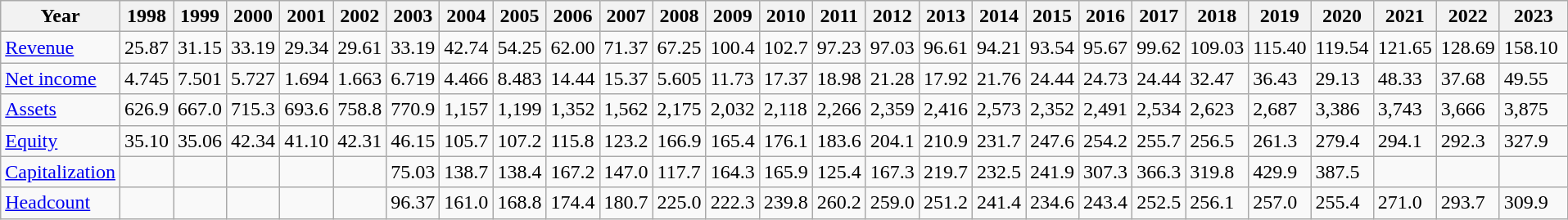<table class="wikitable">
<tr>
<th>Year</th>
<th>1998</th>
<th>1999</th>
<th>2000</th>
<th>2001</th>
<th>2002</th>
<th>2003</th>
<th>2004</th>
<th>2005</th>
<th>2006</th>
<th>2007</th>
<th>2008</th>
<th>2009</th>
<th>2010</th>
<th>2011</th>
<th>2012</th>
<th>2013</th>
<th>2014</th>
<th>2015</th>
<th>2016</th>
<th>2017</th>
<th>2018</th>
<th>2019</th>
<th>2020</th>
<th>2021</th>
<th>2022</th>
<th>2023</th>
</tr>
<tr>
<td><a href='#'>Revenue</a></td>
<td>25.87</td>
<td>31.15</td>
<td>33.19</td>
<td>29.34</td>
<td>29.61</td>
<td>33.19</td>
<td>42.74</td>
<td>54.25</td>
<td>62.00</td>
<td>71.37</td>
<td>67.25</td>
<td>100.4</td>
<td>102.7</td>
<td>97.23</td>
<td>97.03</td>
<td>96.61</td>
<td>94.21</td>
<td>93.54</td>
<td>95.67</td>
<td>99.62</td>
<td>109.03</td>
<td>115.40</td>
<td>119.54</td>
<td>121.65</td>
<td>128.69</td>
<td>158.10 </td>
</tr>
<tr>
<td><a href='#'>Net income</a></td>
<td>4.745</td>
<td>7.501</td>
<td>5.727</td>
<td>1.694</td>
<td>1.663</td>
<td>6.719</td>
<td>4.466</td>
<td>8.483</td>
<td>14.44</td>
<td>15.37</td>
<td>5.605</td>
<td>11.73</td>
<td>17.37</td>
<td>18.98</td>
<td>21.28</td>
<td>17.92</td>
<td>21.76</td>
<td>24.44</td>
<td>24.73</td>
<td>24.44</td>
<td>32.47</td>
<td>36.43</td>
<td>29.13</td>
<td>48.33</td>
<td>37.68</td>
<td>49.55</td>
</tr>
<tr>
<td><a href='#'>Assets</a></td>
<td>626.9</td>
<td>667.0</td>
<td>715.3</td>
<td>693.6</td>
<td>758.8</td>
<td>770.9</td>
<td>1,157</td>
<td>1,199</td>
<td>1,352</td>
<td>1,562</td>
<td>2,175</td>
<td>2,032</td>
<td>2,118</td>
<td>2,266</td>
<td>2,359</td>
<td>2,416</td>
<td>2,573</td>
<td>2,352</td>
<td>2,491</td>
<td>2,534</td>
<td>2,623</td>
<td>2,687</td>
<td>3,386</td>
<td>3,743</td>
<td>3,666</td>
<td>3,875</td>
</tr>
<tr>
<td><a href='#'>Equity</a></td>
<td>35.10</td>
<td>35.06</td>
<td>42.34</td>
<td>41.10</td>
<td>42.31</td>
<td>46.15</td>
<td>105.7</td>
<td>107.2</td>
<td>115.8</td>
<td>123.2</td>
<td>166.9</td>
<td>165.4</td>
<td>176.1</td>
<td>183.6</td>
<td>204.1</td>
<td>210.9</td>
<td>231.7</td>
<td>247.6</td>
<td>254.2</td>
<td>255.7</td>
<td>256.5</td>
<td>261.3</td>
<td>279.4</td>
<td>294.1</td>
<td>292.3</td>
<td>327.9</td>
</tr>
<tr>
<td><a href='#'>Capitalization</a></td>
<td></td>
<td></td>
<td></td>
<td></td>
<td></td>
<td>75.03</td>
<td>138.7</td>
<td>138.4</td>
<td>167.2</td>
<td>147.0</td>
<td>117.7</td>
<td>164.3</td>
<td>165.9</td>
<td>125.4</td>
<td>167.3</td>
<td>219.7</td>
<td>232.5</td>
<td>241.9</td>
<td>307.3</td>
<td>366.3</td>
<td>319.8</td>
<td>429.9</td>
<td>387.5</td>
<td></td>
<td></td>
<td></td>
</tr>
<tr>
<td><a href='#'>Headcount</a></td>
<td></td>
<td></td>
<td></td>
<td></td>
<td></td>
<td>96.37</td>
<td>161.0</td>
<td>168.8</td>
<td>174.4</td>
<td>180.7</td>
<td>225.0</td>
<td>222.3</td>
<td>239.8</td>
<td>260.2</td>
<td>259.0</td>
<td>251.2</td>
<td>241.4</td>
<td>234.6</td>
<td>243.4</td>
<td>252.5</td>
<td>256.1</td>
<td>257.0</td>
<td>255.4</td>
<td>271.0</td>
<td>293.7</td>
<td>309.9</td>
</tr>
</table>
